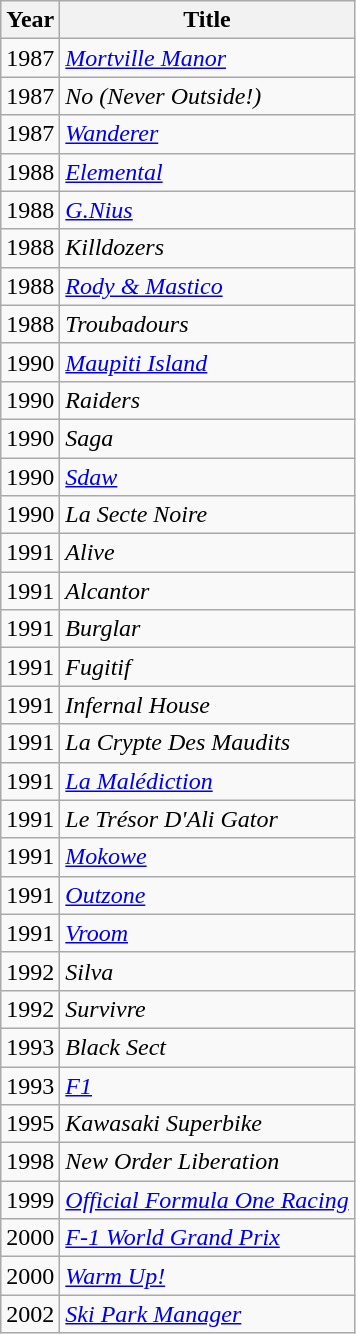<table class="wikitable">
<tr>
<th>Year</th>
<th>Title</th>
</tr>
<tr>
<td>1987</td>
<td><em><a href='#'>Mortville Manor</a></em></td>
</tr>
<tr>
<td>1987</td>
<td><em>No (Never Outside!)</em></td>
</tr>
<tr>
<td>1987</td>
<td><em><a href='#'>Wanderer</a></em></td>
</tr>
<tr>
<td>1988</td>
<td><em><a href='#'>Elemental</a></em></td>
</tr>
<tr>
<td>1988</td>
<td><em><a href='#'>G.Nius</a></em></td>
</tr>
<tr>
<td>1988</td>
<td><em>Killdozers</em></td>
</tr>
<tr>
<td>1988</td>
<td><em><a href='#'>Rody & Mastico</a></em></td>
</tr>
<tr>
<td>1988</td>
<td><em>Troubadours</em></td>
</tr>
<tr>
<td>1990</td>
<td><em><a href='#'>Maupiti Island</a></em></td>
</tr>
<tr>
<td>1990</td>
<td><em>Raiders</em></td>
</tr>
<tr>
<td>1990</td>
<td><em>Saga</em></td>
</tr>
<tr>
<td>1990</td>
<td><em><a href='#'>Sdaw</a></em></td>
</tr>
<tr>
<td>1990</td>
<td><em>La Secte Noire</em></td>
</tr>
<tr>
<td>1991</td>
<td><em>Alive</em></td>
</tr>
<tr>
<td>1991</td>
<td><em>Alcantor</em></td>
</tr>
<tr>
<td>1991</td>
<td><em>Burglar</em></td>
</tr>
<tr>
<td>1991</td>
<td><em>Fugitif</em></td>
</tr>
<tr>
<td>1991</td>
<td><em>Infernal House</em></td>
</tr>
<tr>
<td>1991</td>
<td><em>La Crypte Des Maudits</em></td>
</tr>
<tr>
<td>1991</td>
<td><em><a href='#'>La Malédiction</a></em></td>
</tr>
<tr>
<td>1991</td>
<td><em>Le Trésor D'Ali Gator</em></td>
</tr>
<tr>
<td>1991</td>
<td><em><a href='#'>Mokowe</a></em></td>
</tr>
<tr>
<td>1991</td>
<td><em><a href='#'>Outzone</a></em></td>
</tr>
<tr>
<td>1991</td>
<td><em><a href='#'>Vroom</a></em></td>
</tr>
<tr>
<td>1992</td>
<td><em>Silva</em></td>
</tr>
<tr>
<td>1992</td>
<td><em>Survivre</em></td>
</tr>
<tr>
<td>1993</td>
<td><em>Black Sect</em></td>
</tr>
<tr>
<td>1993</td>
<td><em><a href='#'>F1</a></em></td>
</tr>
<tr>
<td>1995</td>
<td><em>Kawasaki Superbike</em></td>
</tr>
<tr>
<td>1998</td>
<td><em>New Order Liberation</em></td>
</tr>
<tr>
<td>1999</td>
<td><em><a href='#'>Official Formula One Racing</a></em></td>
</tr>
<tr>
<td>2000</td>
<td><em><a href='#'>F-1 World Grand Prix</a></em></td>
</tr>
<tr>
<td>2000</td>
<td><em><a href='#'>Warm Up!</a></em></td>
</tr>
<tr>
<td>2002</td>
<td><em><a href='#'>Ski Park Manager</a></em></td>
</tr>
</table>
